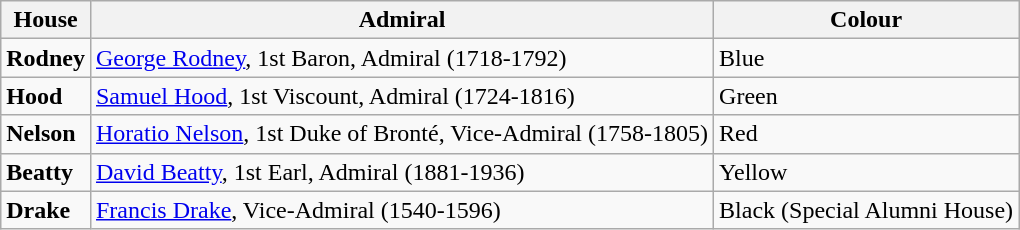<table class="wikitable">
<tr>
<th>House</th>
<th>Admiral</th>
<th>Colour</th>
</tr>
<tr>
<td><strong>Rodney</strong></td>
<td><a href='#'>George Rodney</a>, 1st Baron, Admiral (1718-1792)</td>
<td>Blue</td>
</tr>
<tr>
<td><strong>Hood</strong></td>
<td><a href='#'>Samuel Hood</a>, 1st Viscount, Admiral (1724-1816)</td>
<td>Green</td>
</tr>
<tr>
<td><strong>Nelson</strong></td>
<td><a href='#'>Horatio Nelson</a>, 1st Duke of Bronté, Vice-Admiral (1758-1805)</td>
<td>Red</td>
</tr>
<tr>
<td><strong>Beatty</strong></td>
<td><a href='#'>David Beatty</a>, 1st Earl, Admiral (1881-1936)</td>
<td>Yellow</td>
</tr>
<tr>
<td><strong>Drake</strong></td>
<td><a href='#'>Francis Drake</a>, Vice-Admiral (1540-1596)</td>
<td>Black (Special Alumni House)</td>
</tr>
</table>
